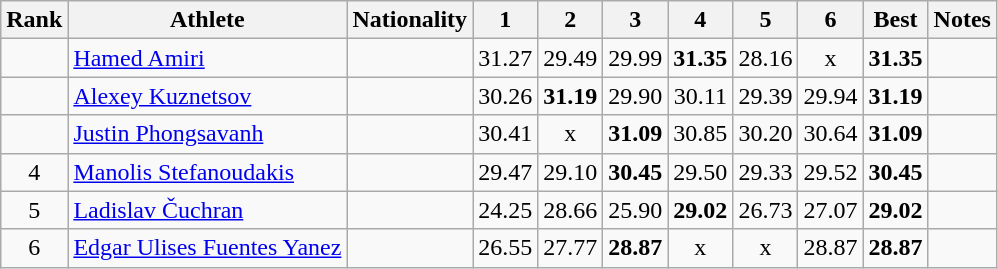<table class="wikitable sortable" style="text-align:center">
<tr>
<th>Rank</th>
<th>Athlete</th>
<th>Nationality</th>
<th>1</th>
<th>2</th>
<th>3</th>
<th>4</th>
<th>5</th>
<th>6</th>
<th>Best</th>
<th>Notes</th>
</tr>
<tr>
<td></td>
<td style="text-align:left;"><a href='#'>Hamed Amiri</a></td>
<td style="text-align:left;"></td>
<td>31.27</td>
<td>29.49</td>
<td>29.99</td>
<td><strong>31.35</strong></td>
<td>28.16</td>
<td>x</td>
<td><strong>31.35</strong></td>
<td></td>
</tr>
<tr>
<td></td>
<td style="text-align:left;"><a href='#'>Alexey Kuznetsov</a></td>
<td style="text-align:left;"></td>
<td>30.26</td>
<td><strong>31.19</strong></td>
<td>29.90</td>
<td>30.11</td>
<td>29.39</td>
<td>29.94</td>
<td><strong>31.19</strong></td>
<td></td>
</tr>
<tr>
<td></td>
<td style="text-align:left;"><a href='#'>Justin Phongsavanh</a></td>
<td style="text-align:left;"></td>
<td>30.41</td>
<td>x</td>
<td><strong>31.09</strong></td>
<td>30.85</td>
<td>30.20</td>
<td>30.64</td>
<td><strong>31.09</strong></td>
<td></td>
</tr>
<tr>
<td>4</td>
<td style="text-align:left;"><a href='#'>Manolis Stefanoudakis</a></td>
<td style="text-align:left;"></td>
<td>29.47</td>
<td>29.10</td>
<td><strong>30.45</strong></td>
<td>29.50</td>
<td>29.33</td>
<td>29.52</td>
<td><strong>30.45</strong></td>
<td></td>
</tr>
<tr>
<td>5</td>
<td style="text-align:left;"><a href='#'>Ladislav Čuchran</a></td>
<td style="text-align:left;"></td>
<td>24.25</td>
<td>28.66</td>
<td>25.90</td>
<td><strong>29.02</strong></td>
<td>26.73</td>
<td>27.07</td>
<td><strong>29.02</strong></td>
<td></td>
</tr>
<tr>
<td>6</td>
<td style="text-align:left;"><a href='#'>Edgar Ulises Fuentes Yanez</a></td>
<td style="text-align:left;"></td>
<td>26.55</td>
<td>27.77</td>
<td><strong>28.87</strong></td>
<td>x</td>
<td>x</td>
<td>28.87</td>
<td><strong>28.87</strong></td>
<td></td>
</tr>
</table>
